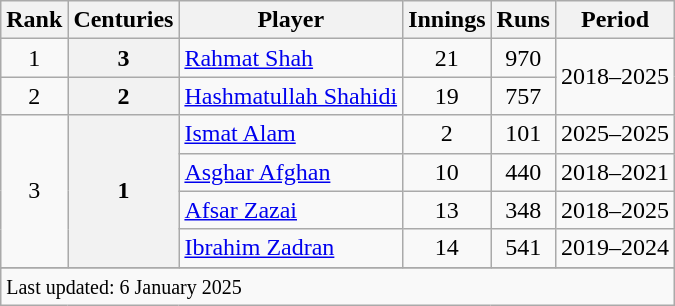<table class="wikitable plainrowheaders sortable">
<tr>
<th scope=col>Rank</th>
<th scope=col>Centuries</th>
<th scope=col>Player</th>
<th scope=col>Innings</th>
<th scope=col>Runs</th>
<th scope=col>Period</th>
</tr>
<tr>
<td align=center>1</td>
<th>3</th>
<td><a href='#'>Rahmat Shah</a></td>
<td align=center>21</td>
<td align=center>970</td>
<td rowspan=2>2018–2025</td>
</tr>
<tr>
<td align=center>2</td>
<th>2</th>
<td><a href='#'>Hashmatullah Shahidi</a></td>
<td align=center>19</td>
<td align=center>757</td>
</tr>
<tr>
<td align=center rowspan=4>3</td>
<th rowspan=4>1</th>
<td><a href='#'>Ismat Alam</a></td>
<td align=center>2</td>
<td align=center>101</td>
<td>2025–2025</td>
</tr>
<tr>
<td><a href='#'>Asghar Afghan</a></td>
<td align=center>10</td>
<td align=center>440</td>
<td>2018–2021</td>
</tr>
<tr>
<td><a href='#'>Afsar Zazai</a></td>
<td align=center>13</td>
<td align=center>348</td>
<td>2018–2025</td>
</tr>
<tr>
<td><a href='#'>Ibrahim Zadran</a></td>
<td align=center>14</td>
<td align=center>541</td>
<td>2019–2024</td>
</tr>
<tr>
</tr>
<tr class=sortbottom>
<td colspan=6><small>Last updated: 6 January 2025</small></td>
</tr>
</table>
